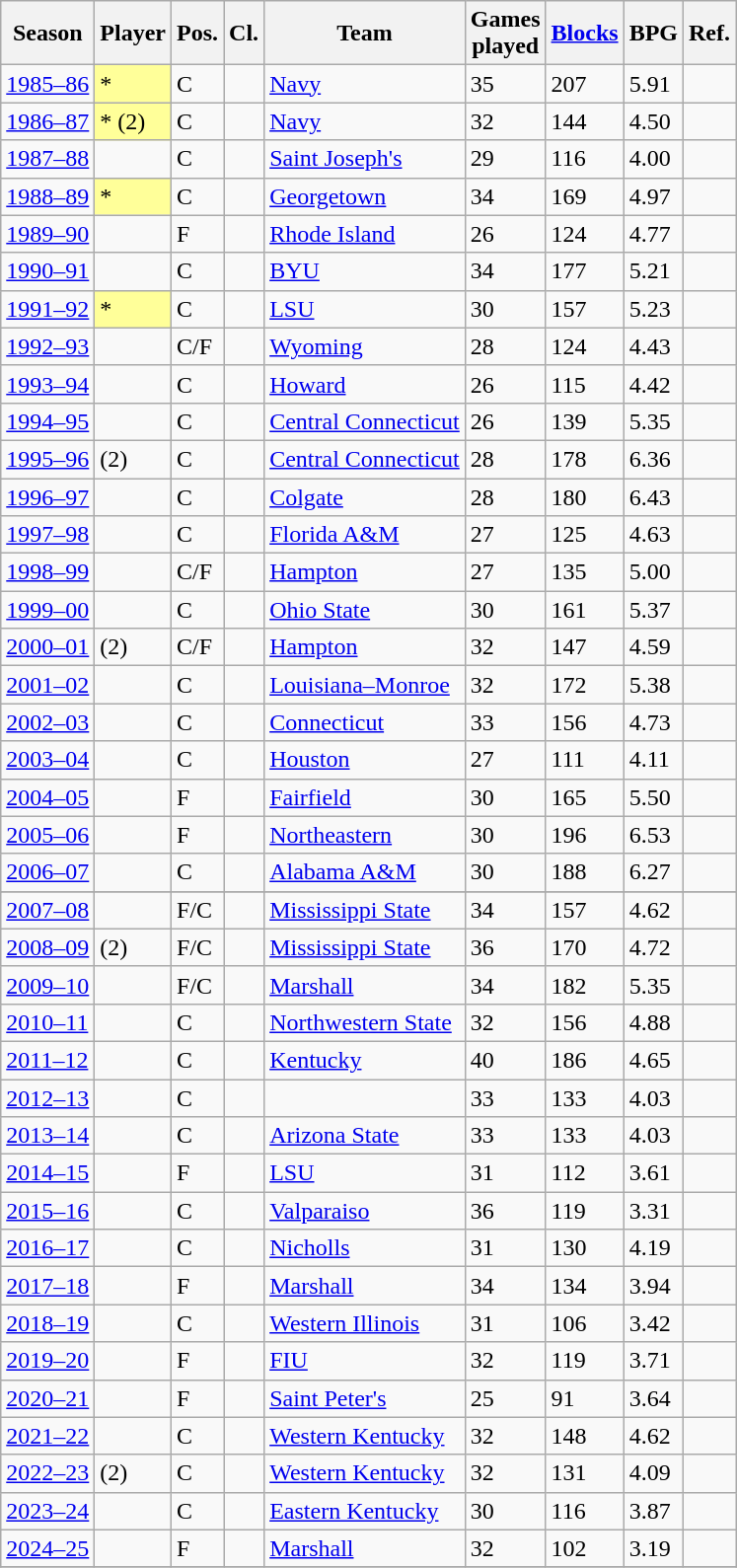<table class="wikitable sortable">
<tr>
<th>Season</th>
<th>Player</th>
<th class="unsortable">Pos.</th>
<th>Cl.</th>
<th>Team</th>
<th>Games<br>played</th>
<th><a href='#'>Blocks</a></th>
<th>BPG</th>
<th class="unsortable">Ref.</th>
</tr>
<tr>
<td><a href='#'>1985–86</a></td>
<td style="background-color:#FFFF99;">*</td>
<td>C</td>
<td></td>
<td><a href='#'>Navy</a></td>
<td>35</td>
<td>207</td>
<td>5.91</td>
<td align=center></td>
</tr>
<tr>
<td><a href='#'>1986–87</a></td>
<td style="background-color:#FFFF99;">* (2)</td>
<td>C</td>
<td></td>
<td><a href='#'>Navy</a></td>
<td>32</td>
<td>144</td>
<td>4.50</td>
<td align=center></td>
</tr>
<tr>
<td><a href='#'>1987–88</a></td>
<td></td>
<td>C</td>
<td></td>
<td><a href='#'>Saint Joseph's</a></td>
<td>29</td>
<td>116</td>
<td>4.00</td>
<td align=center></td>
</tr>
<tr>
<td><a href='#'>1988–89</a></td>
<td bgcolor="#FFFF99">*</td>
<td>C</td>
<td></td>
<td><a href='#'>Georgetown</a></td>
<td>34</td>
<td>169</td>
<td>4.97</td>
<td align=center></td>
</tr>
<tr>
<td><a href='#'>1989–90</a></td>
<td></td>
<td>F</td>
<td></td>
<td><a href='#'>Rhode Island</a></td>
<td>26</td>
<td>124</td>
<td>4.77</td>
<td align=center></td>
</tr>
<tr>
<td><a href='#'>1990–91</a></td>
<td></td>
<td>C</td>
<td></td>
<td><a href='#'>BYU</a></td>
<td>34</td>
<td>177</td>
<td>5.21</td>
<td align=center></td>
</tr>
<tr>
<td><a href='#'>1991–92</a></td>
<td style="background-color:#FFFF99;">*</td>
<td>C</td>
<td></td>
<td><a href='#'>LSU</a></td>
<td>30</td>
<td>157</td>
<td>5.23</td>
<td align=center></td>
</tr>
<tr>
<td><a href='#'>1992–93</a></td>
<td></td>
<td>C/F</td>
<td></td>
<td><a href='#'>Wyoming</a></td>
<td>28</td>
<td>124</td>
<td>4.43</td>
<td align=center></td>
</tr>
<tr>
<td><a href='#'>1993–94</a></td>
<td></td>
<td>C</td>
<td></td>
<td><a href='#'>Howard</a></td>
<td>26</td>
<td>115</td>
<td>4.42</td>
<td align=center></td>
</tr>
<tr>
<td><a href='#'>1994–95</a></td>
<td></td>
<td>C</td>
<td></td>
<td><a href='#'>Central Connecticut</a></td>
<td>26</td>
<td>139</td>
<td>5.35</td>
<td align=center></td>
</tr>
<tr>
<td><a href='#'>1995–96</a></td>
<td> (2)</td>
<td>C</td>
<td></td>
<td><a href='#'>Central Connecticut</a></td>
<td>28</td>
<td>178</td>
<td>6.36</td>
<td align=center></td>
</tr>
<tr>
<td><a href='#'>1996–97</a></td>
<td></td>
<td>C</td>
<td></td>
<td><a href='#'>Colgate</a></td>
<td>28</td>
<td>180</td>
<td>6.43</td>
<td align=center></td>
</tr>
<tr>
<td><a href='#'>1997–98</a></td>
<td></td>
<td>C</td>
<td></td>
<td><a href='#'>Florida A&M</a></td>
<td>27</td>
<td>125</td>
<td>4.63</td>
<td align=center></td>
</tr>
<tr>
<td><a href='#'>1998–99</a></td>
<td></td>
<td>C/F</td>
<td></td>
<td><a href='#'>Hampton</a></td>
<td>27</td>
<td>135</td>
<td>5.00</td>
<td align=center></td>
</tr>
<tr>
<td><a href='#'>1999–00</a></td>
<td></td>
<td>C</td>
<td></td>
<td><a href='#'>Ohio State</a></td>
<td>30</td>
<td>161</td>
<td>5.37</td>
<td align=center></td>
</tr>
<tr>
<td><a href='#'>2000–01</a></td>
<td> (2)</td>
<td>C/F</td>
<td></td>
<td><a href='#'>Hampton</a></td>
<td>32</td>
<td>147</td>
<td>4.59</td>
<td align=center></td>
</tr>
<tr>
<td><a href='#'>2001–02</a></td>
<td></td>
<td>C</td>
<td></td>
<td><a href='#'>Louisiana–Monroe</a></td>
<td>32</td>
<td>172</td>
<td>5.38</td>
<td align=center></td>
</tr>
<tr>
<td><a href='#'>2002–03</a></td>
<td></td>
<td>C</td>
<td></td>
<td><a href='#'>Connecticut</a></td>
<td>33</td>
<td>156</td>
<td>4.73</td>
<td align=center></td>
</tr>
<tr>
<td><a href='#'>2003–04</a></td>
<td></td>
<td>C</td>
<td></td>
<td><a href='#'>Houston</a></td>
<td>27</td>
<td>111</td>
<td>4.11</td>
<td align=center></td>
</tr>
<tr>
<td><a href='#'>2004–05</a></td>
<td></td>
<td>F</td>
<td></td>
<td><a href='#'>Fairfield</a></td>
<td>30</td>
<td>165</td>
<td>5.50</td>
<td align=center></td>
</tr>
<tr>
<td><a href='#'>2005–06</a></td>
<td></td>
<td>F</td>
<td></td>
<td><a href='#'>Northeastern</a></td>
<td>30</td>
<td>196</td>
<td>6.53</td>
<td align=center></td>
</tr>
<tr>
<td><a href='#'>2006–07</a></td>
<td></td>
<td>C</td>
<td></td>
<td><a href='#'>Alabama A&M</a></td>
<td>30</td>
<td>188</td>
<td>6.27</td>
<td align=center></td>
</tr>
<tr>
</tr>
<tr>
<td><a href='#'>2007–08</a></td>
<td></td>
<td>F/C</td>
<td></td>
<td><a href='#'>Mississippi State</a></td>
<td>34</td>
<td>157</td>
<td>4.62</td>
<td align=center></td>
</tr>
<tr>
<td><a href='#'>2008–09</a></td>
<td> (2)</td>
<td>F/C</td>
<td></td>
<td><a href='#'>Mississippi State</a></td>
<td>36</td>
<td>170</td>
<td>4.72</td>
<td align=center></td>
</tr>
<tr>
<td><a href='#'>2009–10</a></td>
<td></td>
<td>F/C</td>
<td></td>
<td><a href='#'>Marshall</a></td>
<td>34</td>
<td>182</td>
<td>5.35</td>
<td align=center></td>
</tr>
<tr>
<td><a href='#'>2010–11</a></td>
<td></td>
<td>C</td>
<td></td>
<td><a href='#'>Northwestern State</a></td>
<td>32</td>
<td>156</td>
<td>4.88</td>
<td align=center></td>
</tr>
<tr>
<td><a href='#'>2011–12</a></td>
<td></td>
<td>C</td>
<td></td>
<td><a href='#'>Kentucky</a></td>
<td>40</td>
<td>186</td>
<td>4.65</td>
<td align=center></td>
</tr>
<tr>
<td><a href='#'>2012–13</a></td>
<td></td>
<td>C</td>
<td></td>
<td></td>
<td>33</td>
<td>133</td>
<td>4.03</td>
<td align=center></td>
</tr>
<tr>
<td><a href='#'>2013–14</a></td>
<td></td>
<td>C</td>
<td></td>
<td><a href='#'>Arizona State</a></td>
<td>33</td>
<td>133</td>
<td>4.03</td>
<td align=center></td>
</tr>
<tr>
<td><a href='#'>2014–15</a></td>
<td></td>
<td>F</td>
<td></td>
<td><a href='#'>LSU</a></td>
<td>31</td>
<td>112</td>
<td>3.61</td>
<td align=center></td>
</tr>
<tr>
<td><a href='#'>2015–16</a></td>
<td></td>
<td>C</td>
<td></td>
<td><a href='#'>Valparaiso</a></td>
<td>36</td>
<td>119</td>
<td>3.31</td>
<td align=center></td>
</tr>
<tr>
<td><a href='#'>2016–17</a></td>
<td></td>
<td>C</td>
<td></td>
<td><a href='#'>Nicholls</a></td>
<td>31</td>
<td>130</td>
<td>4.19</td>
<td align=center></td>
</tr>
<tr>
<td><a href='#'>2017–18</a></td>
<td></td>
<td>F</td>
<td></td>
<td><a href='#'>Marshall</a></td>
<td>34</td>
<td>134</td>
<td>3.94</td>
<td align=center></td>
</tr>
<tr>
<td><a href='#'>2018–19</a></td>
<td></td>
<td>C</td>
<td></td>
<td><a href='#'>Western Illinois</a></td>
<td>31</td>
<td>106</td>
<td>3.42</td>
<td align=center></td>
</tr>
<tr>
<td><a href='#'>2019–20</a></td>
<td></td>
<td>F</td>
<td></td>
<td><a href='#'>FIU</a></td>
<td>32</td>
<td>119</td>
<td>3.71</td>
<td align=center></td>
</tr>
<tr>
<td><a href='#'>2020–21</a></td>
<td></td>
<td>F</td>
<td></td>
<td><a href='#'>Saint Peter's</a></td>
<td>25</td>
<td>91</td>
<td>3.64</td>
<td align=center></td>
</tr>
<tr>
<td><a href='#'>2021–22</a></td>
<td></td>
<td>C</td>
<td></td>
<td><a href='#'>Western Kentucky</a></td>
<td>32</td>
<td>148</td>
<td>4.62</td>
<td align=center></td>
</tr>
<tr>
<td><a href='#'>2022–23</a></td>
<td> (2)</td>
<td>C</td>
<td></td>
<td><a href='#'>Western Kentucky</a></td>
<td>32</td>
<td>131</td>
<td>4.09</td>
<td align=center></td>
</tr>
<tr>
<td><a href='#'>2023–24</a></td>
<td></td>
<td>C</td>
<td></td>
<td><a href='#'>Eastern Kentucky</a></td>
<td>30</td>
<td>116</td>
<td>3.87</td>
<td align=center></td>
</tr>
<tr>
<td><a href='#'>2024–25</a></td>
<td></td>
<td>F</td>
<td></td>
<td><a href='#'>Marshall</a></td>
<td>32</td>
<td>102</td>
<td>3.19</td>
<td align=center></td>
</tr>
<tr>
</tr>
</table>
